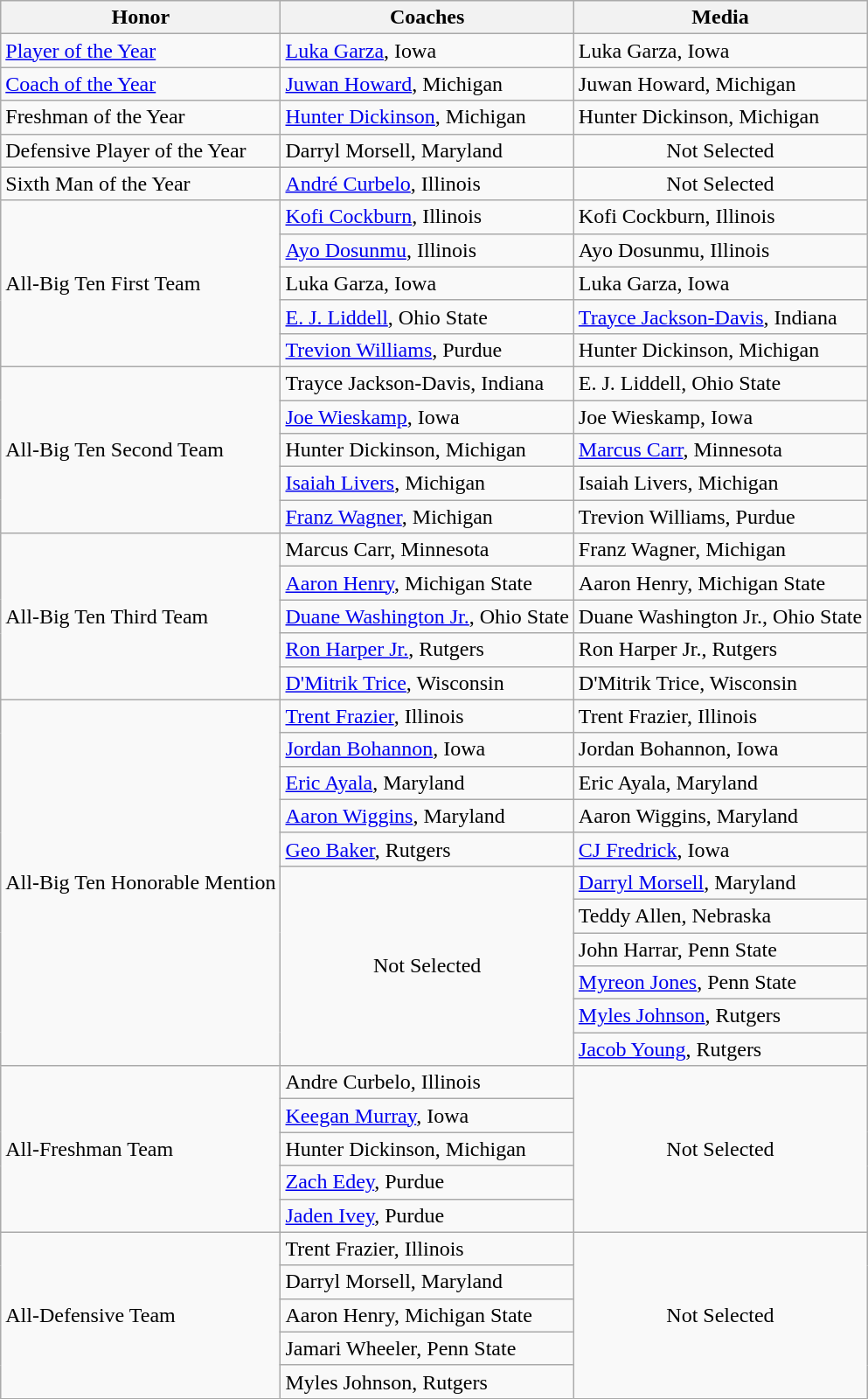<table class="wikitable" border="1">
<tr>
<th>Honor</th>
<th>Coaches</th>
<th>Media</th>
</tr>
<tr>
<td><a href='#'>Player of the Year</a></td>
<td><a href='#'>Luka Garza</a>, Iowa</td>
<td>Luka Garza, Iowa</td>
</tr>
<tr>
<td><a href='#'>Coach of the Year</a></td>
<td><a href='#'>Juwan Howard</a>, Michigan</td>
<td>Juwan Howard, Michigan</td>
</tr>
<tr>
<td>Freshman of the Year</td>
<td><a href='#'>Hunter Dickinson</a>, Michigan</td>
<td>Hunter Dickinson, Michigan</td>
</tr>
<tr>
<td>Defensive Player of the Year</td>
<td>Darryl Morsell, Maryland</td>
<td align=center>Not Selected</td>
</tr>
<tr>
<td>Sixth Man of the Year</td>
<td><a href='#'>André Curbelo</a>, Illinois</td>
<td align=center>Not Selected</td>
</tr>
<tr>
<td rowspan=5 valign=middle>All-Big Ten First Team</td>
<td><a href='#'>Kofi Cockburn</a>, Illinois</td>
<td>Kofi Cockburn, Illinois</td>
</tr>
<tr>
<td><a href='#'>Ayo Dosunmu</a>, Illinois</td>
<td>Ayo Dosunmu, Illinois</td>
</tr>
<tr>
<td>Luka Garza, Iowa</td>
<td>Luka Garza, Iowa</td>
</tr>
<tr>
<td><a href='#'>E. J. Liddell</a>, Ohio State</td>
<td><a href='#'>Trayce Jackson-Davis</a>, Indiana</td>
</tr>
<tr>
<td><a href='#'>Trevion Williams</a>, Purdue</td>
<td>Hunter Dickinson, Michigan</td>
</tr>
<tr>
<td rowspan=5 valign=middle>All-Big Ten Second Team</td>
<td>Trayce Jackson-Davis, Indiana</td>
<td>E. J. Liddell, Ohio State</td>
</tr>
<tr>
<td><a href='#'>Joe Wieskamp</a>, Iowa</td>
<td>Joe Wieskamp, Iowa</td>
</tr>
<tr>
<td>Hunter Dickinson, Michigan</td>
<td><a href='#'>Marcus Carr</a>, Minnesota</td>
</tr>
<tr>
<td><a href='#'>Isaiah Livers</a>, Michigan</td>
<td>Isaiah Livers, Michigan</td>
</tr>
<tr>
<td><a href='#'>Franz Wagner</a>, Michigan</td>
<td>Trevion Williams, Purdue</td>
</tr>
<tr>
<td rowspan=5 valign=middle>All-Big Ten Third Team</td>
<td>Marcus Carr, Minnesota</td>
<td>Franz Wagner, Michigan</td>
</tr>
<tr>
<td><a href='#'>Aaron Henry</a>, Michigan State</td>
<td>Aaron Henry, Michigan State</td>
</tr>
<tr>
<td><a href='#'>Duane Washington Jr.</a>, Ohio State</td>
<td>Duane Washington Jr., Ohio State</td>
</tr>
<tr>
<td><a href='#'>Ron Harper Jr.</a>, Rutgers</td>
<td>Ron Harper Jr., Rutgers</td>
</tr>
<tr>
<td><a href='#'>D'Mitrik Trice</a>, Wisconsin</td>
<td>D'Mitrik Trice, Wisconsin</td>
</tr>
<tr>
<td rowspan=11 valign=middle>All-Big Ten Honorable Mention</td>
<td><a href='#'>Trent Frazier</a>, Illinois</td>
<td>Trent Frazier, Illinois</td>
</tr>
<tr>
<td><a href='#'>Jordan Bohannon</a>, Iowa</td>
<td>Jordan Bohannon, Iowa</td>
</tr>
<tr>
<td><a href='#'>Eric Ayala</a>, Maryland</td>
<td>Eric Ayala, Maryland</td>
</tr>
<tr>
<td><a href='#'>Aaron Wiggins</a>, Maryland</td>
<td>Aaron Wiggins, Maryland</td>
</tr>
<tr>
<td><a href='#'>Geo Baker</a>, Rutgers</td>
<td><a href='#'>CJ Fredrick</a>, Iowa</td>
</tr>
<tr>
<td rowspan=6 align=center>Not Selected</td>
<td><a href='#'>Darryl Morsell</a>, Maryland</td>
</tr>
<tr>
<td>Teddy Allen, Nebraska</td>
</tr>
<tr>
<td>John Harrar, Penn State</td>
</tr>
<tr>
<td><a href='#'>Myreon Jones</a>, Penn State</td>
</tr>
<tr>
<td><a href='#'>Myles Johnson</a>, Rutgers</td>
</tr>
<tr>
<td><a href='#'>Jacob Young</a>, Rutgers</td>
</tr>
<tr>
<td rowspan=5 valign=middle>All-Freshman Team</td>
<td>Andre Curbelo, Illinois</td>
<td rowspan=5 colspan=1 align=center>Not Selected</td>
</tr>
<tr>
<td><a href='#'>Keegan Murray</a>, Iowa</td>
</tr>
<tr>
<td>Hunter Dickinson, Michigan</td>
</tr>
<tr>
<td><a href='#'>Zach Edey</a>, Purdue</td>
</tr>
<tr>
<td><a href='#'>Jaden Ivey</a>, Purdue</td>
</tr>
<tr>
<td rowspan=5 valign=middle>All-Defensive Team</td>
<td>Trent Frazier, Illinois</td>
<td rowspan=5 colspan=1 align=center>Not Selected</td>
</tr>
<tr>
<td>Darryl Morsell, Maryland</td>
</tr>
<tr>
<td>Aaron Henry, Michigan State</td>
</tr>
<tr>
<td>Jamari Wheeler, Penn State</td>
</tr>
<tr>
<td>Myles Johnson, Rutgers</td>
</tr>
</table>
